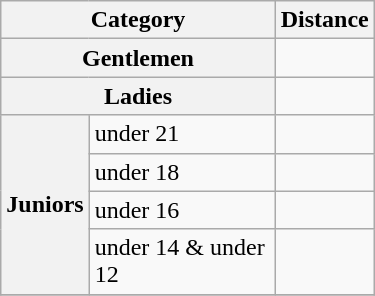<table class="wikitable" width="250px" style="margin: 0.9em 1.5em 0.36em 0em;">
<tr>
<th colspan=2>Category</th>
<th>Distance</th>
</tr>
<tr>
<th colspan=2>Gentlemen</th>
<td align="center"></td>
</tr>
<tr>
<th colspan=2>Ladies</th>
<td align="center"></td>
</tr>
<tr>
<th rowspan=4>Juniors</th>
<td>under 21</td>
<td align="center"></td>
</tr>
<tr>
<td>under 18</td>
<td align="center"></td>
</tr>
<tr>
<td>under 16</td>
<td align="center"></td>
</tr>
<tr>
<td>under 14 & under 12</td>
<td align="center"></td>
</tr>
<tr>
</tr>
</table>
